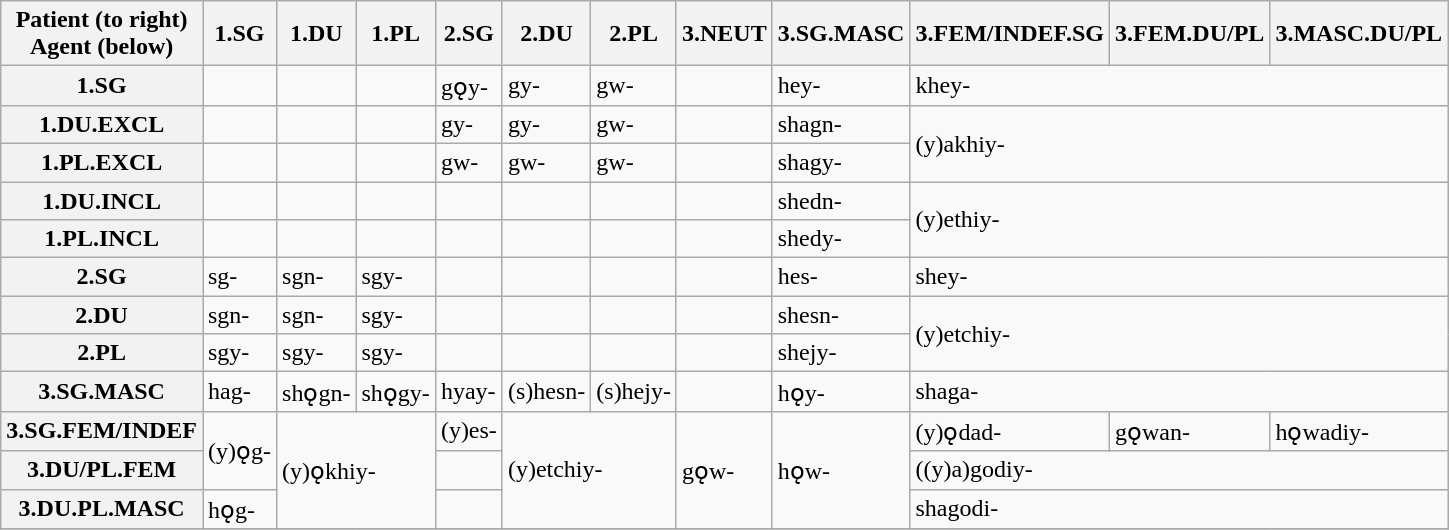<table class="wikitable">
<tr>
<th>Patient (to right)<br>Agent (below)</th>
<th>1.SG</th>
<th>1.DU</th>
<th>1.PL</th>
<th>2.SG</th>
<th>2.DU</th>
<th>2.PL</th>
<th>3.NEUT</th>
<th>3.SG.MASC</th>
<th>3.FEM/INDEF.SG</th>
<th>3.FEM.DU/PL</th>
<th>3.MASC.DU/PL</th>
</tr>
<tr>
<th>1.SG</th>
<td></td>
<td></td>
<td></td>
<td>gǫy-</td>
<td>gy-</td>
<td>gw-</td>
<td></td>
<td>hey-</td>
<td colspan="3">khey-</td>
</tr>
<tr>
<th>1.DU.EXCL</th>
<td></td>
<td></td>
<td></td>
<td>gy-</td>
<td>gy-</td>
<td>gw-</td>
<td></td>
<td>shagn-</td>
<td colspan="3" rowspan="2">(y)akhiy-</td>
</tr>
<tr>
<th>1.PL.EXCL</th>
<td></td>
<td></td>
<td></td>
<td>gw-</td>
<td>gw-</td>
<td>gw-</td>
<td></td>
<td>shagy-</td>
</tr>
<tr>
<th>1.DU.INCL</th>
<td></td>
<td></td>
<td></td>
<td></td>
<td></td>
<td></td>
<td></td>
<td>shedn-</td>
<td colspan="3" rowspan="2">(y)ethiy-</td>
</tr>
<tr>
<th>1.PL.INCL</th>
<td></td>
<td></td>
<td></td>
<td></td>
<td></td>
<td></td>
<td></td>
<td>shedy-</td>
</tr>
<tr>
<th>2.SG</th>
<td>sg-</td>
<td>sgn-</td>
<td>sgy-</td>
<td></td>
<td></td>
<td></td>
<td></td>
<td>hes-</td>
<td colspan="3">shey-</td>
</tr>
<tr>
<th>2.DU</th>
<td>sgn-</td>
<td>sgn-</td>
<td>sgy-</td>
<td></td>
<td></td>
<td></td>
<td></td>
<td>shesn-</td>
<td colspan="3" rowspan="2">(y)etchiy-</td>
</tr>
<tr>
<th>2.PL</th>
<td>sgy-</td>
<td>sgy-</td>
<td>sgy-</td>
<td></td>
<td></td>
<td></td>
<td></td>
<td>shejy-</td>
</tr>
<tr>
<th>3.SG.MASC</th>
<td>hag-</td>
<td>shǫgn-</td>
<td>shǫgy-</td>
<td>hyay-</td>
<td>(s)hesn-</td>
<td>(s)hejy-</td>
<td></td>
<td>hǫy-</td>
<td colspan="3">shaga-</td>
</tr>
<tr>
<th>3.SG.FEM/INDEF</th>
<td rowspan="2">(y)ǫg-</td>
<td colspan="2" rowspan="3">(y)ǫkhiy-</td>
<td>(y)es-</td>
<td colspan="2" rowspan="3">(y)etchiy-</td>
<td rowspan="3">gǫw-</td>
<td rowspan="3">hǫw-</td>
<td>(y)ǫdad-</td>
<td>gǫwan-</td>
<td>hǫwadiy-</td>
</tr>
<tr>
<th>3.DU/PL.FEM</th>
<td></td>
<td colspan="3">((y)a)godiy-</td>
</tr>
<tr>
<th>3.DU.PL.MASC</th>
<td>hǫg-</td>
<td></td>
<td colspan="3">shagodi-</td>
</tr>
<tr>
</tr>
</table>
